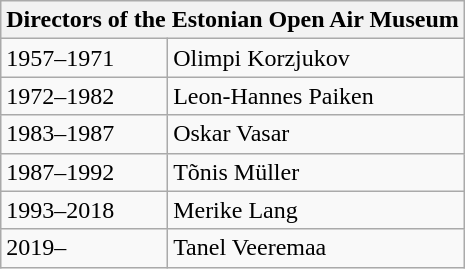<table class="wikitable">
<tr>
<th colspan="2">Directors of the Estonian Open Air Museum</th>
</tr>
<tr>
<td>1957–1971</td>
<td>Olimpi Korzjukov</td>
</tr>
<tr>
<td>1972–1982</td>
<td>Leon-Hannes Paiken</td>
</tr>
<tr>
<td>1983–1987</td>
<td>Oskar Vasar</td>
</tr>
<tr>
<td>1987–1992</td>
<td>Tõnis Müller</td>
</tr>
<tr>
<td>1993–2018</td>
<td>Merike Lang</td>
</tr>
<tr>
<td>2019–</td>
<td>Tanel Veeremaa</td>
</tr>
</table>
